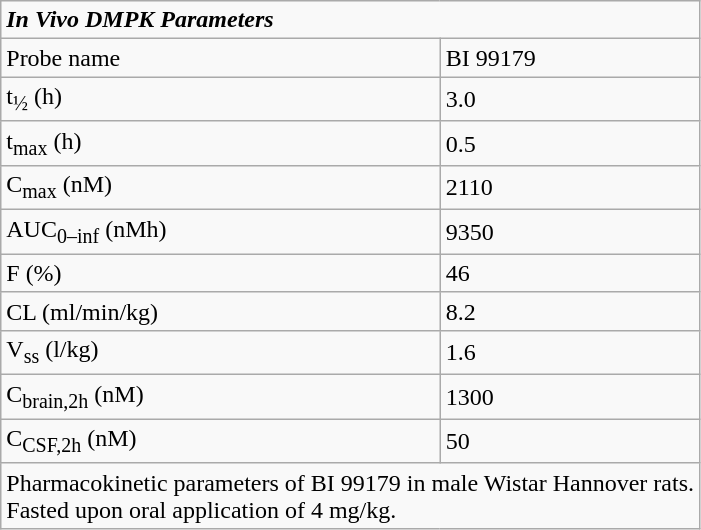<table class="wikitable">
<tr>
<td colspan="2"><strong><em>In Vivo<em> DMPK Parameters<strong></td>
</tr>
<tr>
<td>Probe name</td>
<td>BI  99179</td>
</tr>
<tr>
<td>t<sub>½</sub> (h)</td>
<td>3.0</td>
</tr>
<tr>
<td>t<sub>max</sub> (h)</td>
<td>0.5</td>
</tr>
<tr>
<td>C<sub>max</sub> (nM)</td>
<td>2110</td>
</tr>
<tr>
<td>AUC<sub>0–inf</sub> (nMh)</td>
<td>9350</td>
</tr>
<tr>
<td>F (%)</td>
<td>46</td>
</tr>
<tr>
<td>CL (ml/min/kg)</td>
<td>8.2</td>
</tr>
<tr>
<td>V<sub>ss</sub> (l/kg)</td>
<td>1.6</td>
</tr>
<tr>
<td>C<sub>brain,2h</sub> (nM)</td>
<td>1300</td>
</tr>
<tr>
<td>C<sub>CSF,2h</sub> (nM)</td>
<td>50</td>
</tr>
<tr>
<td colspan="2">Pharmacokinetic  parameters of BI 99179 in male Wistar Hannover rats.<br>Fasted  upon oral application of 4 mg/kg.</td>
</tr>
</table>
